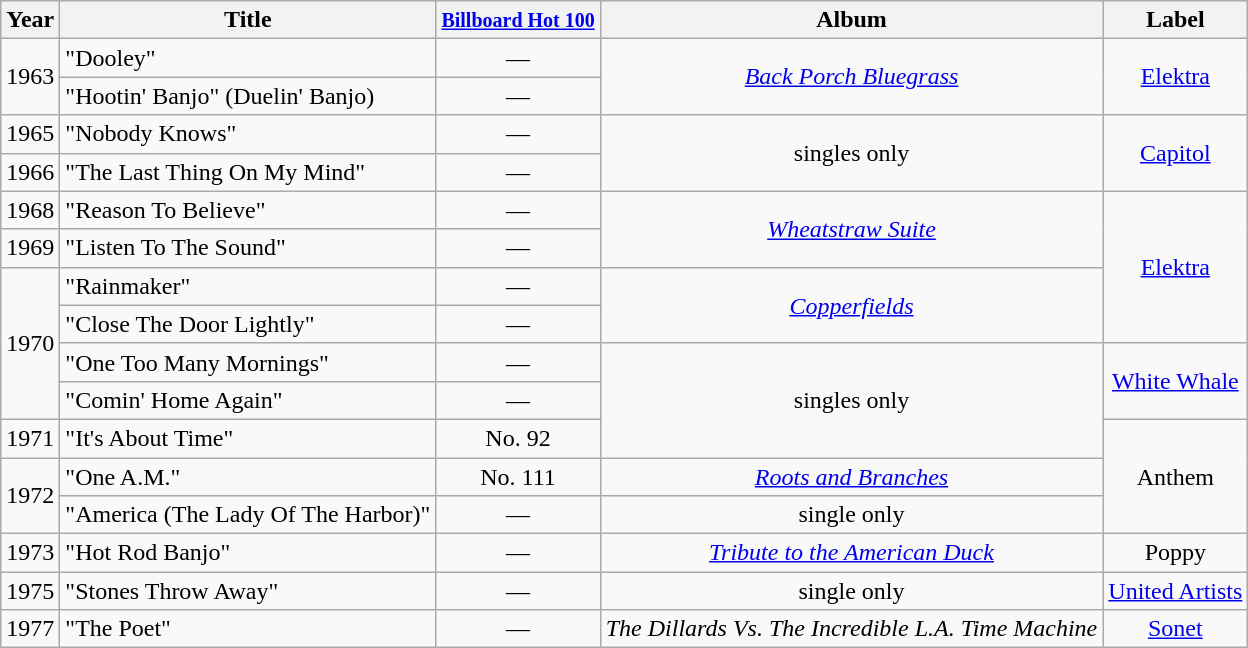<table class="wikitable">
<tr>
<th>Year</th>
<th>Title</th>
<th><small><a href='#'>Billboard Hot 100</a></small></th>
<th>Album</th>
<th>Label</th>
</tr>
<tr>
<td rowspan="2">1963</td>
<td>"Dooley"</td>
<td align="center">—</td>
<td align="center" rowspan="2"><em><a href='#'>Back Porch Bluegrass</a></em></td>
<td align="center" rowspan="2"><a href='#'>Elektra</a></td>
</tr>
<tr>
<td>"Hootin' Banjo" (Duelin' Banjo)</td>
<td align="center">—</td>
</tr>
<tr>
<td>1965</td>
<td>"Nobody Knows"</td>
<td align="center">—</td>
<td align="center" rowspan="2">singles only</td>
<td align="center" rowspan="2"><a href='#'>Capitol</a></td>
</tr>
<tr>
<td>1966</td>
<td>"The Last Thing On My Mind"</td>
<td align="center">—</td>
</tr>
<tr>
<td>1968</td>
<td>"Reason To Believe"</td>
<td align="center">—</td>
<td align="center" rowspan="2"><em><a href='#'>Wheatstraw Suite</a></em></td>
<td align="center" rowspan="4"><a href='#'>Elektra</a></td>
</tr>
<tr>
<td>1969</td>
<td>"Listen To The Sound"</td>
<td align="center">—</td>
</tr>
<tr>
<td rowspan="4">1970</td>
<td>"Rainmaker"</td>
<td align="center">—</td>
<td align="center" rowspan="2"><em><a href='#'>Copperfields</a></em></td>
</tr>
<tr>
<td>"Close The Door Lightly"</td>
<td align="center">—</td>
</tr>
<tr>
<td>"One Too Many Mornings"</td>
<td align="center">—</td>
<td align="center" rowspan="3">singles only</td>
<td align="center" rowspan="2"><a href='#'>White Whale</a></td>
</tr>
<tr>
<td>"Comin' Home Again"</td>
<td align="center">—</td>
</tr>
<tr>
<td>1971</td>
<td>"It's About Time"</td>
<td align="center">No. 92</td>
<td align="center" rowspan="3">Anthem</td>
</tr>
<tr>
<td rowspan="2">1972</td>
<td>"One A.M."</td>
<td align="center">No. 111</td>
<td align="center"><a href='#'><em>Roots and Branches</em></a></td>
</tr>
<tr>
<td>"America (The Lady Of The Harbor)"</td>
<td align="center">—</td>
<td align="center">single only</td>
</tr>
<tr>
<td>1973</td>
<td>"Hot Rod Banjo"</td>
<td align="center">—</td>
<td align="center"><em><a href='#'>Tribute to the American Duck</a></em></td>
<td align="center">Poppy</td>
</tr>
<tr>
<td>1975</td>
<td>"Stones Throw Away"</td>
<td align="center">—</td>
<td align="center">single only</td>
<td align="center"><a href='#'>United Artists</a></td>
</tr>
<tr>
<td>1977</td>
<td>"The Poet"</td>
<td align="center">—</td>
<td align="center"><em>The Dillards Vs. The Incredible L.A. Time Machine</em></td>
<td align="center"><a href='#'>Sonet</a></td>
</tr>
</table>
